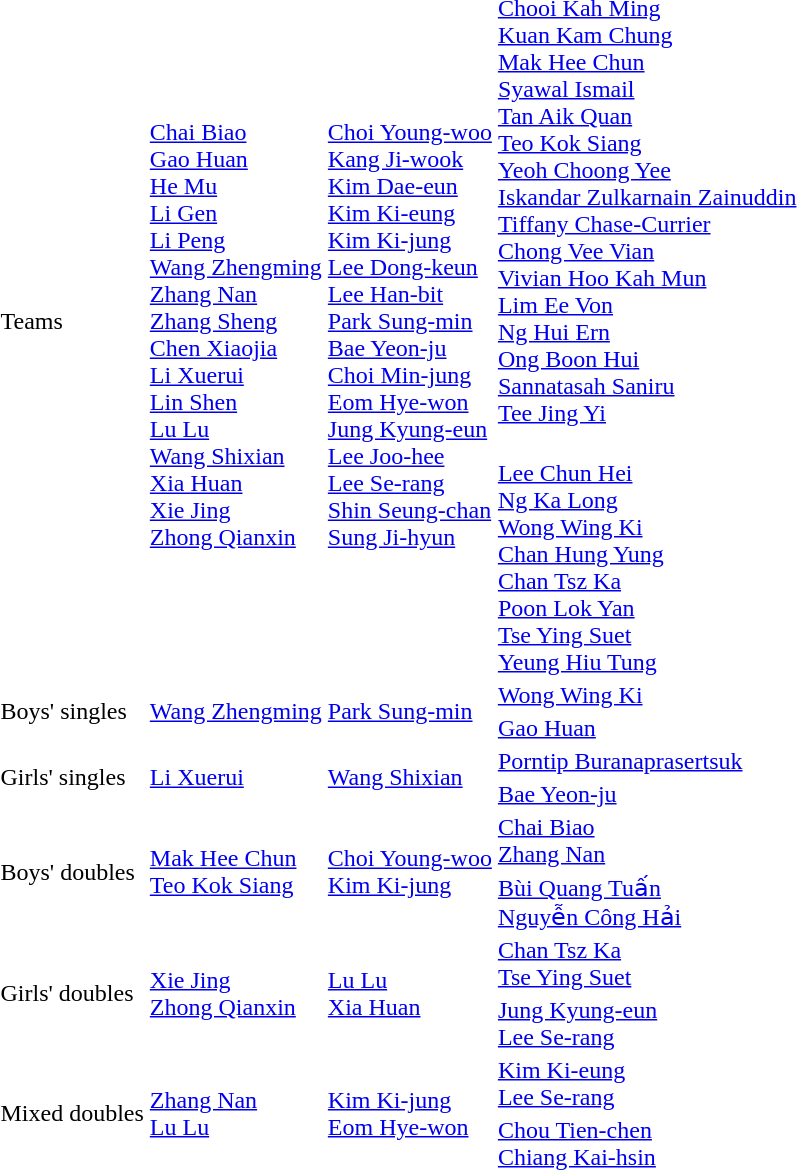<table>
<tr>
<td rowspan=2>Teams<br></td>
<td rowspan=2><br><a href='#'>Chai Biao</a><br><a href='#'>Gao Huan</a><br><a href='#'>He Mu</a><br><a href='#'>Li Gen</a><br><a href='#'>Li Peng</a><br><a href='#'>Wang Zhengming</a><br><a href='#'>Zhang Nan</a><br><a href='#'>Zhang Sheng</a><br><a href='#'>Chen Xiaojia</a><br><a href='#'>Li Xuerui</a><br><a href='#'>Lin Shen</a><br><a href='#'>Lu Lu</a><br><a href='#'>Wang Shixian</a><br><a href='#'>Xia Huan</a><br><a href='#'>Xie Jing</a><br><a href='#'>Zhong Qianxin</a></td>
<td rowspan=2><br><a href='#'>Choi Young-woo</a><br><a href='#'>Kang Ji-wook</a><br><a href='#'>Kim Dae-eun</a><br><a href='#'>Kim Ki-eung</a><br><a href='#'>Kim Ki-jung</a><br><a href='#'>Lee Dong-keun</a><br><a href='#'>Lee Han-bit</a><br><a href='#'>Park Sung-min</a><br><a href='#'>Bae Yeon-ju</a><br><a href='#'>Choi Min-jung</a><br><a href='#'>Eom Hye-won</a><br><a href='#'>Jung Kyung-eun</a><br><a href='#'>Lee Joo-hee</a><br><a href='#'>Lee Se-rang</a><br><a href='#'>Shin Seung-chan</a><br><a href='#'>Sung Ji-hyun</a></td>
<td><br><a href='#'>Chooi Kah Ming</a><br><a href='#'>Kuan Kam Chung</a><br><a href='#'>Mak Hee Chun</a><br><a href='#'>Syawal Ismail</a><br><a href='#'>Tan Aik Quan</a><br><a href='#'>Teo Kok Siang</a><br><a href='#'>Yeoh Choong Yee</a><br><a href='#'>Iskandar Zulkarnain Zainuddin</a><br><a href='#'>Tiffany Chase-Currier</a><br><a href='#'>Chong Vee Vian</a><br><a href='#'>Vivian Hoo Kah Mun</a><br><a href='#'>Lim Ee Von</a><br><a href='#'>Ng Hui Ern</a><br><a href='#'>Ong Boon Hui</a><br><a href='#'>Sannatasah Saniru</a><br><a href='#'>Tee Jing Yi</a></td>
</tr>
<tr>
<td><br><a href='#'>Lee Chun Hei</a><br><a href='#'>Ng Ka Long</a><br><a href='#'>Wong Wing Ki</a><br><a href='#'>Chan Hung Yung</a><br><a href='#'>Chan Tsz Ka</a><br><a href='#'>Poon Lok Yan</a><br><a href='#'>Tse Ying Suet</a><br><a href='#'>Yeung Hiu Tung</a></td>
</tr>
<tr>
<td rowspan=2>Boys' singles<br></td>
<td rowspan=2> <a href='#'>Wang Zhengming</a></td>
<td rowspan=2> <a href='#'>Park Sung-min</a></td>
<td> <a href='#'>Wong Wing Ki</a></td>
</tr>
<tr>
<td> <a href='#'>Gao Huan</a></td>
</tr>
<tr>
<td rowspan=2>Girls' singles<br></td>
<td rowspan=2> <a href='#'>Li Xuerui</a></td>
<td rowspan=2> <a href='#'>Wang Shixian</a></td>
<td> <a href='#'>Porntip Buranaprasertsuk</a></td>
</tr>
<tr>
<td> <a href='#'>Bae Yeon-ju</a></td>
</tr>
<tr>
<td rowspan=2>Boys' doubles<br></td>
<td rowspan=2> <a href='#'>Mak Hee Chun</a><br> <a href='#'>Teo Kok Siang</a></td>
<td rowspan=2> <a href='#'>Choi Young-woo</a><br> <a href='#'>Kim Ki-jung</a></td>
<td> <a href='#'>Chai Biao</a><br> <a href='#'>Zhang Nan</a></td>
</tr>
<tr>
<td> <a href='#'>Bùi Quang Tuấn</a><br> <a href='#'>Nguyễn Công Hải</a></td>
</tr>
<tr>
<td rowspan=2>Girls' doubles<br></td>
<td rowspan=2> <a href='#'>Xie Jing</a><br> <a href='#'>Zhong Qianxin</a></td>
<td rowspan=2> <a href='#'>Lu Lu</a><br> <a href='#'>Xia Huan</a></td>
<td> <a href='#'>Chan Tsz Ka</a><br> <a href='#'>Tse Ying Suet</a></td>
</tr>
<tr>
<td> <a href='#'>Jung Kyung-eun</a><br> <a href='#'>Lee Se-rang</a></td>
</tr>
<tr>
<td rowspan=2>Mixed doubles<br></td>
<td rowspan=2> <a href='#'>Zhang Nan</a><br> <a href='#'>Lu Lu</a></td>
<td rowspan=2> <a href='#'>Kim Ki-jung</a><br> <a href='#'>Eom Hye-won</a></td>
<td> <a href='#'>Kim Ki-eung</a><br> <a href='#'>Lee Se-rang</a></td>
</tr>
<tr>
<td> <a href='#'>Chou Tien-chen</a><br> <a href='#'>Chiang Kai-hsin</a></td>
</tr>
</table>
